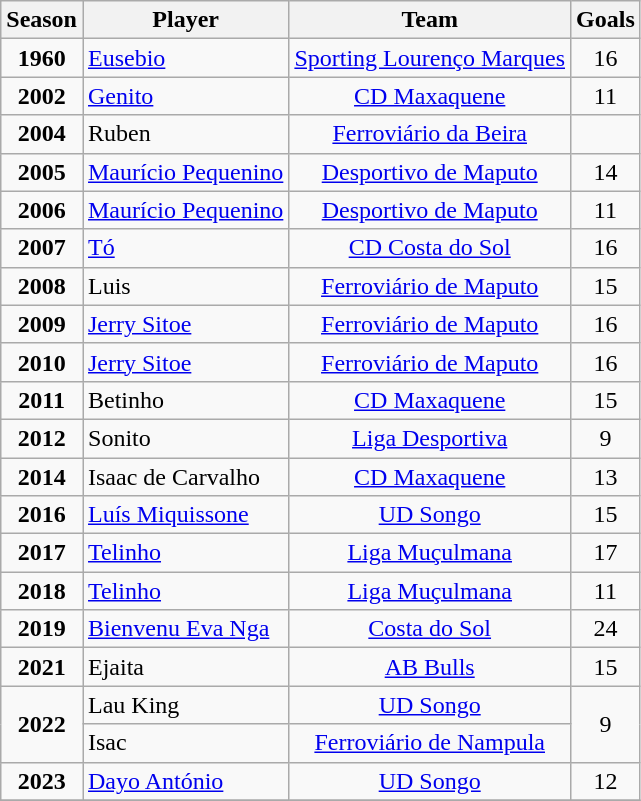<table class="wikitable" style="text-align:center;">
<tr>
<th>Season</th>
<th>Player</th>
<th>Team</th>
<th>Goals</th>
</tr>
<tr>
<td><strong>1960</strong></td>
<td align=left> <a href='#'>Eusebio</a></td>
<td><a href='#'>Sporting Lourenço Marques</a></td>
<td>16</td>
</tr>
<tr>
<td><strong>2002</strong></td>
<td align=left> <a href='#'>Genito</a></td>
<td><a href='#'>CD Maxaquene</a></td>
<td>11</td>
</tr>
<tr>
<td><strong>2004</strong></td>
<td align=left> Ruben</td>
<td><a href='#'>Ferroviário da Beira</a></td>
<td></td>
</tr>
<tr>
<td><strong>2005</strong></td>
<td align=left> <a href='#'>Maurício Pequenino</a></td>
<td><a href='#'>Desportivo de Maputo</a></td>
<td>14</td>
</tr>
<tr>
<td><strong>2006</strong></td>
<td align=left> <a href='#'>Maurício Pequenino</a></td>
<td><a href='#'>Desportivo de Maputo</a></td>
<td>11</td>
</tr>
<tr>
<td><strong>2007</strong></td>
<td align=left> <a href='#'>Tó</a></td>
<td><a href='#'>CD Costa do Sol</a></td>
<td>16</td>
</tr>
<tr>
<td><strong>2008</strong></td>
<td align=left> Luis</td>
<td><a href='#'>Ferroviário de Maputo</a></td>
<td>15</td>
</tr>
<tr>
<td><strong>2009</strong></td>
<td align=left> <a href='#'>Jerry Sitoe</a></td>
<td><a href='#'>Ferroviário de Maputo</a></td>
<td>16</td>
</tr>
<tr>
<td><strong>2010</strong></td>
<td align=left> <a href='#'>Jerry Sitoe</a></td>
<td><a href='#'>Ferroviário de Maputo</a></td>
<td>16</td>
</tr>
<tr>
<td><strong>2011</strong></td>
<td align=left> Betinho</td>
<td><a href='#'>CD Maxaquene</a></td>
<td>15</td>
</tr>
<tr>
<td><strong>2012</strong></td>
<td align=left> Sonito</td>
<td><a href='#'>Liga Desportiva</a></td>
<td>9</td>
</tr>
<tr>
<td><strong>2014</strong></td>
<td align=left> Isaac de Carvalho</td>
<td><a href='#'>CD Maxaquene</a></td>
<td>13</td>
</tr>
<tr>
<td><strong>2016</strong></td>
<td align=left> <a href='#'>Luís Miquissone</a></td>
<td><a href='#'>UD Songo</a></td>
<td>15</td>
</tr>
<tr>
<td><strong>2017</strong></td>
<td align=left> <a href='#'>Telinho</a></td>
<td><a href='#'>Liga Muçulmana</a></td>
<td>17</td>
</tr>
<tr>
<td><strong>2018</strong></td>
<td align=left> <a href='#'>Telinho</a></td>
<td><a href='#'>Liga Muçulmana</a></td>
<td>11</td>
</tr>
<tr>
<td><strong>2019</strong></td>
<td align=left> <a href='#'>Bienvenu Eva Nga</a></td>
<td><a href='#'>Costa do Sol</a></td>
<td>24</td>
</tr>
<tr>
<td><strong>2021</strong></td>
<td align=left> Ejaita</td>
<td><a href='#'>AB Bulls</a></td>
<td>15</td>
</tr>
<tr>
<td rowspan=2><strong>2022</strong></td>
<td align=left> Lau King</td>
<td><a href='#'>UD Songo</a></td>
<td rowspan=2>9</td>
</tr>
<tr>
<td align=left> Isac</td>
<td><a href='#'>Ferroviário de Nampula</a></td>
</tr>
<tr>
<td><strong>2023</strong></td>
<td align=left> <a href='#'>Dayo António</a></td>
<td><a href='#'>UD Songo</a></td>
<td>12</td>
</tr>
<tr>
</tr>
</table>
